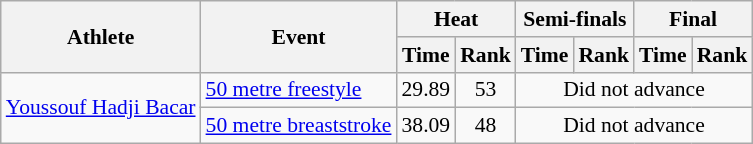<table class="wikitable" style="font-size:90%; text-align:center">
<tr>
<th rowspan="2">Athlete</th>
<th rowspan="2">Event</th>
<th colspan="2">Heat</th>
<th colspan="2">Semi-finals</th>
<th colspan="2">Final</th>
</tr>
<tr>
<th>Time</th>
<th>Rank</th>
<th>Time</th>
<th>Rank</th>
<th>Time</th>
<th>Rank</th>
</tr>
<tr>
<td align="left" rowspan="2"><a href='#'>Youssouf Hadji Bacar</a></td>
<td align="left"><a href='#'>50 metre freestyle</a></td>
<td>29.89</td>
<td>53</td>
<td colspan="4">Did not advance</td>
</tr>
<tr>
<td align="left"><a href='#'>50 metre breaststroke</a></td>
<td>38.09</td>
<td>48</td>
<td colspan="4">Did not advance</td>
</tr>
</table>
